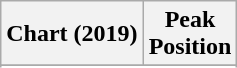<table class="wikitable plainrowheaders" style="text-align:center;">
<tr>
<th scope="col">Chart (2019)</th>
<th scope="col">Peak <br> Position</th>
</tr>
<tr>
</tr>
<tr>
</tr>
<tr>
</tr>
</table>
